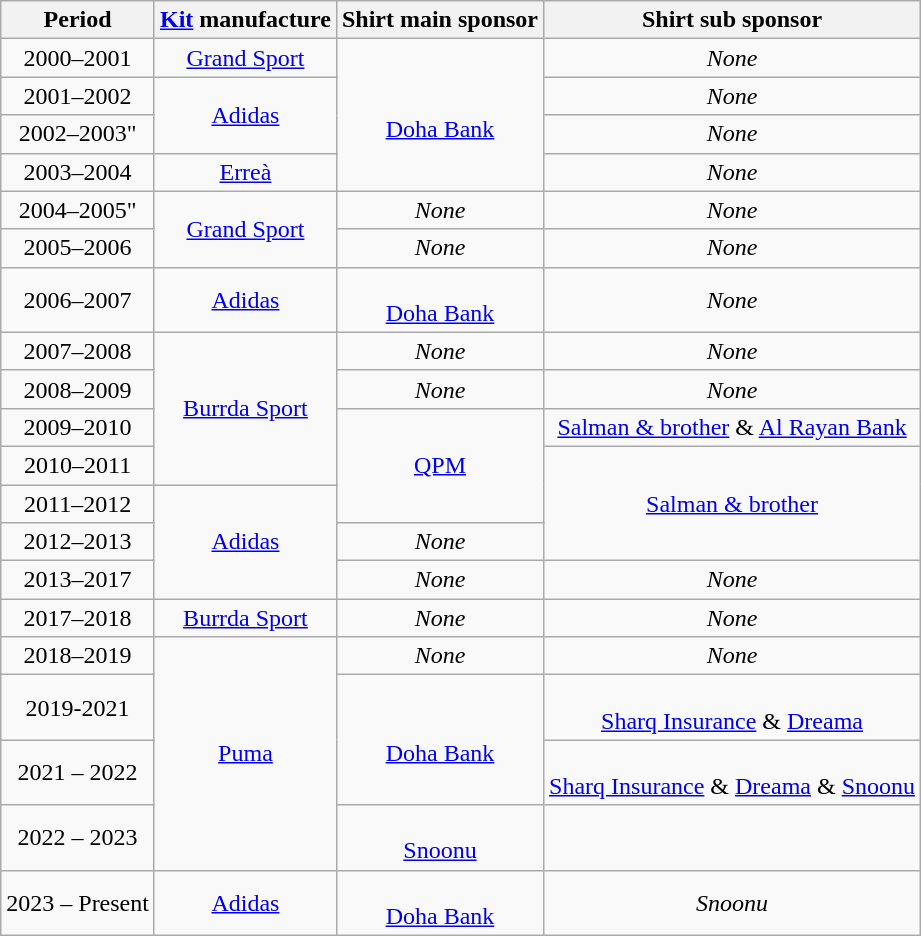<table class="wikitable" style="text-align: center">
<tr>
<th>Period</th>
<th><a href='#'>Kit</a> manufacture</th>
<th>Shirt main sponsor</th>
<th>Shirt sub sponsor</th>
</tr>
<tr>
<td>2000–2001</td>
<td rowspan=1> <a href='#'>Grand Sport</a></td>
<td rowspan=4><br><a href='#'>Doha Bank</a></td>
<td><em>None</em></td>
</tr>
<tr>
<td>2001–2002</td>
<td rowspan=2> <a href='#'>Adidas</a></td>
<td><em>None</em></td>
</tr>
<tr>
<td>2002–2003"</td>
<td><em>None</em></td>
</tr>
<tr>
<td>2003–2004</td>
<td rowspan=1> <a href='#'>Erreà</a></td>
<td><em>None</em></td>
</tr>
<tr>
<td>2004–2005"</td>
<td rowspan=2> <a href='#'>Grand Sport</a></td>
<td><em>None</em></td>
<td><em>None</em></td>
</tr>
<tr>
<td>2005–2006</td>
<td><em>None</em></td>
<td><em>None</em></td>
</tr>
<tr>
<td>2006–2007</td>
<td rowspan=1> <a href='#'>Adidas</a></td>
<td><br><a href='#'>Doha Bank</a></td>
<td><em>None</em></td>
</tr>
<tr>
<td>2007–2008</td>
<td rowspan=4> <a href='#'>Burrda Sport</a></td>
<td><em>None</em></td>
<td><em>None</em></td>
</tr>
<tr>
<td>2008–2009</td>
<td><em>None</em></td>
<td><em>None</em></td>
</tr>
<tr>
<td>2009–2010</td>
<td rowspan=3><a href='#'>QPM</a></td>
<td><a href='#'>Salman & brother</a> & <a href='#'>Al Rayan Bank</a></td>
</tr>
<tr>
<td>2010–2011</td>
<td rowspan=3><a href='#'>Salman & brother</a></td>
</tr>
<tr>
<td>2011–2012</td>
<td rowspan=3> <a href='#'>Adidas</a></td>
</tr>
<tr>
<td>2012–2013</td>
<td><em>None</em></td>
</tr>
<tr>
<td>2013–2017</td>
<td><em>None</em></td>
<td><em>None</em></td>
</tr>
<tr>
<td>2017–2018</td>
<td rowspan=1> <a href='#'>Burrda Sport</a></td>
<td><em>None</em></td>
<td><em>None</em></td>
</tr>
<tr>
<td>2018–2019</td>
<td rowspan=4> <a href='#'>Puma</a></td>
<td><em>None</em></td>
<td><em>None</em></td>
</tr>
<tr>
<td>2019-2021</td>
<td rowspan=2><br><a href='#'>Doha Bank</a></td>
<td><br><a href='#'>Sharq Insurance</a> & <a href='#'>Dreama</a></td>
</tr>
<tr>
<td>2021 – 2022</td>
<td><br><a href='#'>Sharq Insurance</a> & <a href='#'>Dreama</a> & <a href='#'>Snoonu</a></td>
</tr>
<tr>
<td>2022 – 2023</td>
<td rowspan=1><br><a href='#'>Snoonu</a></td>
</tr>
<tr>
<td>2023 – Present</td>
<td rowspan=1> <a href='#'>Adidas</a></td>
<td rowspan=1><br><a href='#'>Doha Bank</a></td>
<td><em>Snoonu</em></td>
</tr>
</table>
